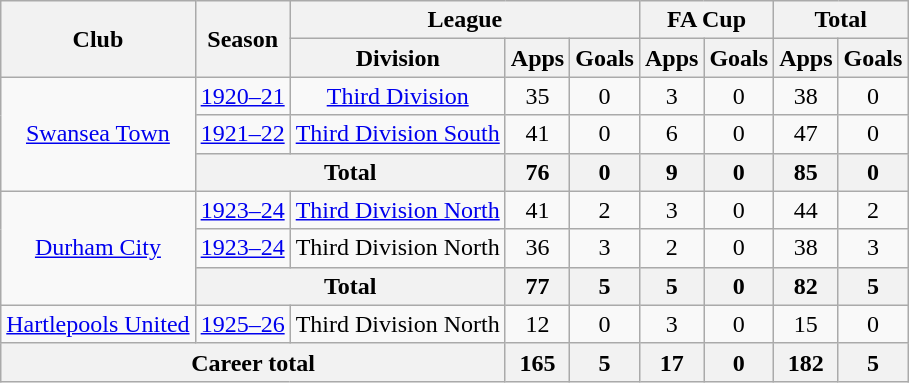<table class="wikitable" style="text-align: center;">
<tr>
<th rowspan="2">Club</th>
<th rowspan="2">Season</th>
<th colspan="3">League</th>
<th colspan="2">FA Cup</th>
<th colspan="2">Total</th>
</tr>
<tr>
<th>Division</th>
<th>Apps</th>
<th>Goals</th>
<th>Apps</th>
<th>Goals</th>
<th>Apps</th>
<th>Goals</th>
</tr>
<tr>
<td rowspan="3"><a href='#'>Swansea Town</a></td>
<td><a href='#'>1920–21</a></td>
<td><a href='#'>Third Division</a></td>
<td>35</td>
<td>0</td>
<td>3</td>
<td>0</td>
<td>38</td>
<td>0</td>
</tr>
<tr>
<td><a href='#'>1921–22</a></td>
<td><a href='#'>Third Division South</a></td>
<td>41</td>
<td>0</td>
<td>6</td>
<td>0</td>
<td>47</td>
<td>0</td>
</tr>
<tr>
<th colspan="2">Total</th>
<th>76</th>
<th>0</th>
<th>9</th>
<th>0</th>
<th>85</th>
<th>0</th>
</tr>
<tr>
<td rowspan="3"><a href='#'>Durham City</a></td>
<td><a href='#'>1923–24</a></td>
<td><a href='#'>Third Division North</a></td>
<td>41</td>
<td>2</td>
<td>3</td>
<td>0</td>
<td>44</td>
<td>2</td>
</tr>
<tr>
<td><a href='#'>1923–24</a></td>
<td>Third Division North</td>
<td>36</td>
<td>3</td>
<td>2</td>
<td>0</td>
<td>38</td>
<td>3</td>
</tr>
<tr>
<th colspan="2">Total</th>
<th>77</th>
<th>5</th>
<th>5</th>
<th>0</th>
<th>82</th>
<th>5</th>
</tr>
<tr>
<td><a href='#'>Hartlepools United</a></td>
<td><a href='#'>1925–26</a></td>
<td>Third Division North</td>
<td>12</td>
<td>0</td>
<td>3</td>
<td>0</td>
<td>15</td>
<td>0</td>
</tr>
<tr>
<th colspan="3">Career total</th>
<th>165</th>
<th>5</th>
<th>17</th>
<th>0</th>
<th>182</th>
<th>5</th>
</tr>
</table>
